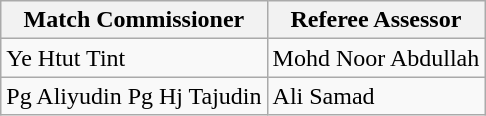<table class="wikitable">
<tr>
<th>Match Commissioner</th>
<th>Referee Assessor</th>
</tr>
<tr>
<td> Ye Htut Tint</td>
<td> Mohd Noor Abdullah</td>
</tr>
<tr>
<td> Pg Aliyudin Pg Hj Tajudin</td>
<td> Ali Samad</td>
</tr>
</table>
